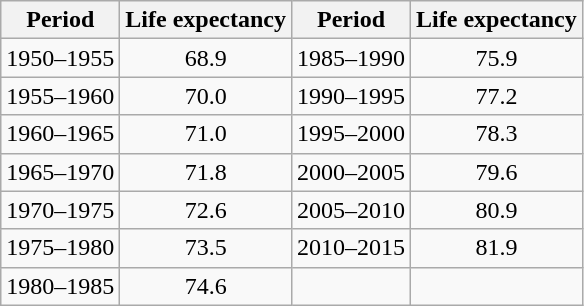<table class="wikitable" style="text-align:center">
<tr>
<th>Period</th>
<th>Life expectancy</th>
<th>Period</th>
<th>Life expectancy</th>
</tr>
<tr>
<td>1950–1955</td>
<td>68.9</td>
<td>1985–1990</td>
<td>75.9</td>
</tr>
<tr>
<td>1955–1960</td>
<td>70.0</td>
<td>1990–1995</td>
<td>77.2</td>
</tr>
<tr>
<td>1960–1965</td>
<td>71.0</td>
<td>1995–2000</td>
<td>78.3</td>
</tr>
<tr>
<td>1965–1970</td>
<td>71.8</td>
<td>2000–2005</td>
<td>79.6</td>
</tr>
<tr>
<td>1970–1975</td>
<td>72.6</td>
<td>2005–2010</td>
<td>80.9</td>
</tr>
<tr>
<td>1975–1980</td>
<td>73.5</td>
<td>2010–2015</td>
<td>81.9</td>
</tr>
<tr>
<td>1980–1985</td>
<td>74.6</td>
<td></td>
<td></td>
</tr>
</table>
